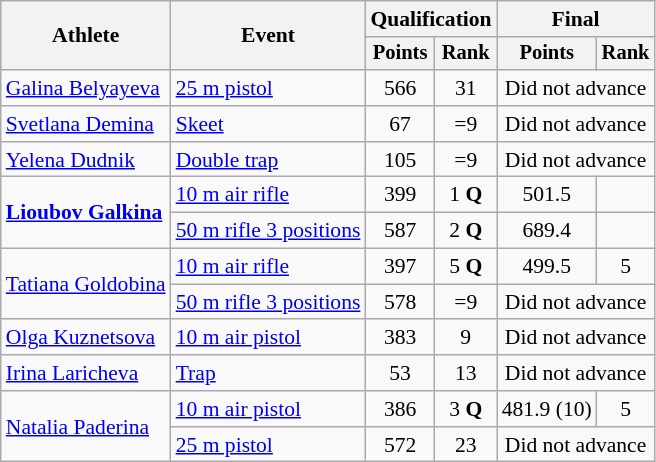<table class="wikitable" style="font-size:90%">
<tr>
<th rowspan="2">Athlete</th>
<th rowspan="2">Event</th>
<th colspan=2>Qualification</th>
<th colspan=2>Final</th>
</tr>
<tr style="font-size:95%">
<th>Points</th>
<th>Rank</th>
<th>Points</th>
<th>Rank</th>
</tr>
<tr align=center>
<td align=left><a href='#'>Galina Belyayeva</a></td>
<td align=left><a href='#'>25 m pistol</a></td>
<td>566</td>
<td>31</td>
<td colspan=2>Did not advance</td>
</tr>
<tr align=center>
<td align=left><a href='#'>Svetlana Demina</a></td>
<td align=left><a href='#'>Skeet</a></td>
<td>67</td>
<td>=9</td>
<td colspan=2>Did not advance</td>
</tr>
<tr align=center>
<td align=left><a href='#'>Yelena Dudnik</a></td>
<td align=left><a href='#'>Double trap</a></td>
<td>105</td>
<td>=9</td>
<td colspan=2>Did not advance</td>
</tr>
<tr align=center>
<td align=left rowspan=2><strong><a href='#'>Lioubov Galkina</a></strong></td>
<td align=left><a href='#'>10 m air rifle</a></td>
<td>399 </td>
<td>1 <strong>Q</strong></td>
<td>501.5</td>
<td></td>
</tr>
<tr align=center>
<td align=left><a href='#'>50 m rifle 3 positions</a></td>
<td>587</td>
<td>2 <strong>Q</strong></td>
<td>689.4 </td>
<td></td>
</tr>
<tr align=center>
<td align=left rowspan=2><a href='#'>Tatiana Goldobina</a></td>
<td align=left><a href='#'>10 m air rifle</a></td>
<td>397</td>
<td>5 <strong>Q</strong></td>
<td>499.5</td>
<td>5</td>
</tr>
<tr align=center>
<td align=left><a href='#'>50 m rifle 3 positions</a></td>
<td>578</td>
<td>=9</td>
<td colspan=2>Did not advance</td>
</tr>
<tr align=center>
<td align=left><a href='#'>Olga Kuznetsova</a></td>
<td align=left><a href='#'>10 m air pistol</a></td>
<td>383</td>
<td>9</td>
<td colspan=2>Did not advance</td>
</tr>
<tr align=center>
<td align=left><a href='#'>Irina Laricheva</a></td>
<td align=left><a href='#'>Trap</a></td>
<td>53</td>
<td>13</td>
<td colspan=2>Did not advance</td>
</tr>
<tr align=center>
<td align=left rowspan=2><a href='#'>Natalia Paderina</a></td>
<td align=left><a href='#'>10 m air pistol</a></td>
<td>386</td>
<td>3 <strong>Q</strong></td>
<td>481.9 (10)</td>
<td>5</td>
</tr>
<tr align=center>
<td align=left><a href='#'>25 m pistol</a></td>
<td>572</td>
<td>23</td>
<td colspan=2>Did not advance</td>
</tr>
</table>
